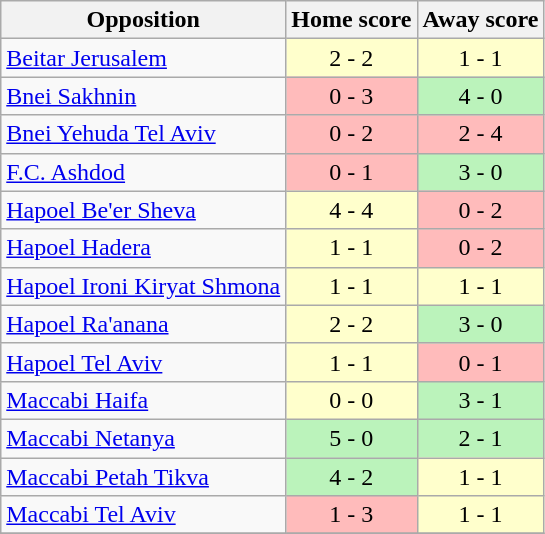<table class="wikitable" style="text-align: center">
<tr>
<th>Opposition</th>
<th>Home score</th>
<th>Away score</th>
</tr>
<tr>
<td align=left><a href='#'>Beitar Jerusalem</a></td>
<td bgcolor=#FFFFCC>2 - 2</td>
<td bgcolor=#FFFFCC>1 - 1</td>
</tr>
<tr>
<td align=left><a href='#'>Bnei Sakhnin</a></td>
<td bgcolor=#FFBBBB>0 - 3</td>
<td bgcolor=#BBF3BB>4 - 0</td>
</tr>
<tr>
<td align=left><a href='#'>Bnei Yehuda Tel Aviv</a></td>
<td bgcolor=#FFBBBB>0 - 2</td>
<td bgcolor=#FFBBBB>2 - 4</td>
</tr>
<tr>
<td align=left><a href='#'>F.C. Ashdod</a></td>
<td bgcolor=#FFBBBB>0 - 1</td>
<td bgcolor=#BBF3BB>3 - 0</td>
</tr>
<tr>
<td align=left><a href='#'>Hapoel Be'er Sheva</a></td>
<td bgcolor=#FFFFCC>4 - 4</td>
<td bgcolor=#FFBBBB>0 - 2</td>
</tr>
<tr>
<td align=left><a href='#'>Hapoel Hadera</a></td>
<td bgcolor=#FFFFCC>1 - 1</td>
<td bgcolor=#FFBBBB>0 - 2</td>
</tr>
<tr>
<td align=left><a href='#'>Hapoel Ironi Kiryat Shmona</a></td>
<td bgcolor=#FFFFCC>1 - 1</td>
<td bgcolor=#FFFFCC>1 - 1</td>
</tr>
<tr>
<td align=left><a href='#'>Hapoel Ra'anana</a></td>
<td bgcolor=#FFFFCC>2 - 2</td>
<td bgcolor=#BBF3BB>3 - 0</td>
</tr>
<tr>
<td align=left><a href='#'>Hapoel Tel Aviv</a></td>
<td bgcolor=#FFFFCC>1 - 1</td>
<td bgcolor=#FFBBBB>0 - 1</td>
</tr>
<tr>
<td align=left><a href='#'>Maccabi Haifa</a></td>
<td bgcolor=#FFFFCC>0 - 0</td>
<td bgcolor=#BBF3BB>3 - 1</td>
</tr>
<tr>
<td align=left><a href='#'>Maccabi Netanya</a></td>
<td bgcolor=#BBF3BB>5 - 0</td>
<td bgcolor=#BBF3BB>2 - 1</td>
</tr>
<tr>
<td align=left><a href='#'>Maccabi Petah Tikva</a></td>
<td bgcolor=#BBF3BB>4 - 2</td>
<td bgcolor=#FFFFCC>1 - 1</td>
</tr>
<tr>
<td align=left><a href='#'>Maccabi Tel Aviv</a></td>
<td bgcolor=#FFBBBB>1 - 3</td>
<td bgcolor=#FFFFCC>1 - 1</td>
</tr>
<tr>
</tr>
</table>
